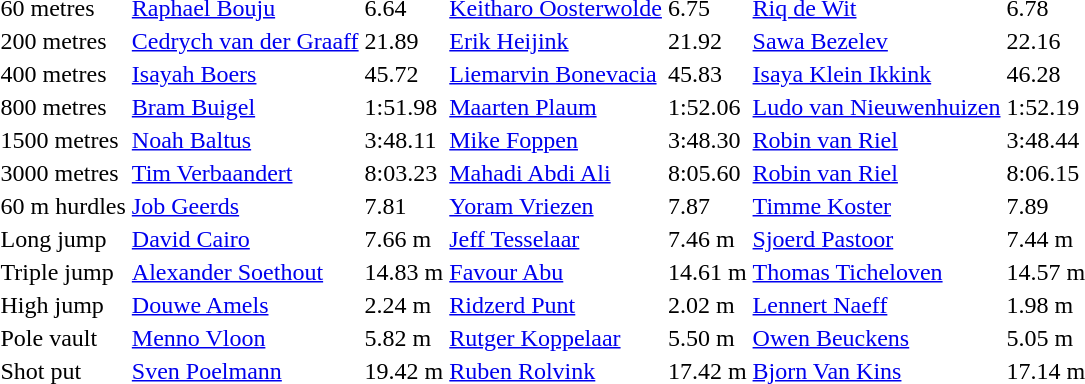<table>
<tr>
<td>60 metres</td>
<td><a href='#'>Raphael Bouju</a></td>
<td>6.64</td>
<td><a href='#'>Keitharo Oosterwolde</a></td>
<td>6.75</td>
<td><a href='#'>Riq de Wit</a></td>
<td>6.78</td>
</tr>
<tr>
<td>200 metres</td>
<td><a href='#'>Cedrych van der Graaff</a></td>
<td>21.89</td>
<td><a href='#'>Erik Heijink</a></td>
<td>21.92</td>
<td><a href='#'>Sawa Bezelev</a></td>
<td>22.16</td>
</tr>
<tr>
<td>400 metres</td>
<td><a href='#'>Isayah Boers</a></td>
<td>45.72</td>
<td><a href='#'>Liemarvin Bonevacia</a></td>
<td>45.83</td>
<td><a href='#'>Isaya Klein Ikkink</a></td>
<td>46.28</td>
</tr>
<tr>
<td>800 metres</td>
<td><a href='#'>Bram Buigel</a></td>
<td>1:51.98</td>
<td><a href='#'>Maarten Plaum</a></td>
<td>1:52.06</td>
<td><a href='#'>Ludo van Nieuwenhuizen</a></td>
<td>1:52.19</td>
</tr>
<tr>
<td>1500 metres</td>
<td><a href='#'>Noah Baltus</a></td>
<td>3:48.11</td>
<td><a href='#'>Mike Foppen</a></td>
<td>3:48.30</td>
<td><a href='#'>Robin van Riel</a></td>
<td>3:48.44</td>
</tr>
<tr>
<td>3000 metres</td>
<td><a href='#'>Tim Verbaandert</a></td>
<td>8:03.23</td>
<td><a href='#'>Mahadi Abdi Ali</a></td>
<td>8:05.60</td>
<td><a href='#'>Robin van Riel</a></td>
<td>8:06.15</td>
</tr>
<tr>
<td>60 m hurdles</td>
<td><a href='#'>Job Geerds</a></td>
<td>7.81</td>
<td><a href='#'>Yoram Vriezen</a></td>
<td>7.87</td>
<td><a href='#'>Timme Koster</a></td>
<td>7.89</td>
</tr>
<tr>
<td>Long jump</td>
<td><a href='#'>David Cairo</a></td>
<td>7.66 m</td>
<td><a href='#'>Jeff Tesselaar</a></td>
<td>7.46 m</td>
<td><a href='#'>Sjoerd Pastoor</a></td>
<td>7.44 m</td>
</tr>
<tr>
<td>Triple jump</td>
<td><a href='#'>Alexander Soethout</a></td>
<td>14.83 m</td>
<td><a href='#'>Favour Abu</a></td>
<td>14.61 m</td>
<td><a href='#'>Thomas Ticheloven</a></td>
<td>14.57 m</td>
</tr>
<tr>
<td>High jump</td>
<td><a href='#'>Douwe Amels</a></td>
<td>2.24 m</td>
<td><a href='#'>Ridzerd Punt</a></td>
<td>2.02 m</td>
<td><a href='#'>Lennert Naeff</a></td>
<td>1.98 m</td>
</tr>
<tr>
<td>Pole vault</td>
<td><a href='#'>Menno Vloon</a></td>
<td>5.82 m</td>
<td><a href='#'>Rutger Koppelaar</a></td>
<td>5.50 m</td>
<td><a href='#'>Owen Beuckens</a></td>
<td>5.05 m</td>
</tr>
<tr>
<td>Shot put</td>
<td><a href='#'>Sven Poelmann</a></td>
<td>19.42 m</td>
<td><a href='#'>Ruben Rolvink</a></td>
<td>17.42 m</td>
<td><a href='#'>Bjorn Van Kins</a></td>
<td>17.14 m</td>
</tr>
</table>
